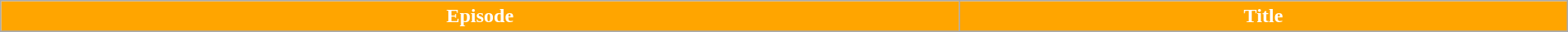<table class=wikitable "plainrowheaders" border="1" style="width:100%;">
<tr>
<th style="background:#FFA500; color:white;"><strong>Episode </strong></th>
<th style="background:#FFA500; color:white;"><strong>Title</strong></th>
</tr>
<tr>
</tr>
</table>
